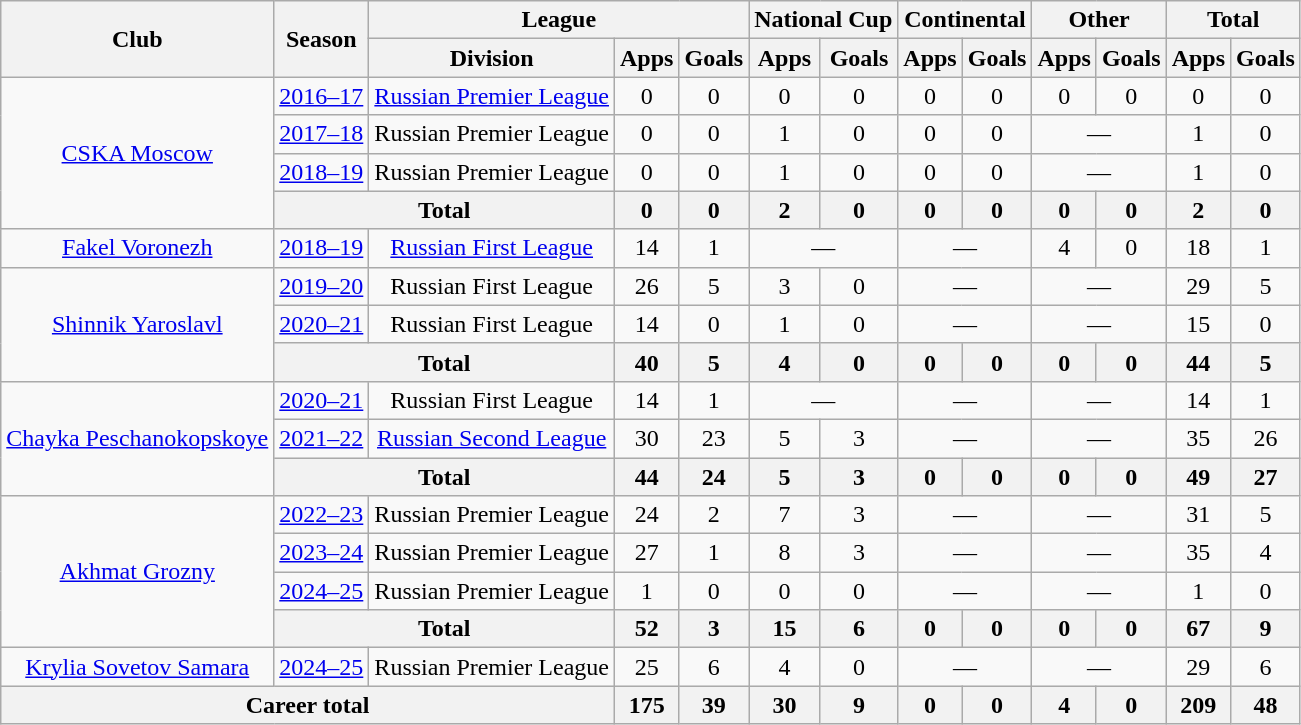<table class="wikitable" style="text-align: center;">
<tr>
<th rowspan="2">Club</th>
<th rowspan="2">Season</th>
<th colspan="3">League</th>
<th colspan="2">National Cup</th>
<th colspan="2">Continental</th>
<th colspan="2">Other</th>
<th colspan="2">Total</th>
</tr>
<tr>
<th>Division</th>
<th>Apps</th>
<th>Goals</th>
<th>Apps</th>
<th>Goals</th>
<th>Apps</th>
<th>Goals</th>
<th>Apps</th>
<th>Goals</th>
<th>Apps</th>
<th>Goals</th>
</tr>
<tr>
<td rowspan="4" valign="center"><a href='#'>CSKA Moscow</a></td>
<td><a href='#'>2016–17</a></td>
<td><a href='#'>Russian Premier League</a></td>
<td>0</td>
<td>0</td>
<td>0</td>
<td>0</td>
<td>0</td>
<td>0</td>
<td>0</td>
<td>0</td>
<td>0</td>
<td>0</td>
</tr>
<tr>
<td><a href='#'>2017–18</a></td>
<td>Russian Premier League</td>
<td>0</td>
<td>0</td>
<td>1</td>
<td>0</td>
<td>0</td>
<td>0</td>
<td colspan="2">—</td>
<td>1</td>
<td>0</td>
</tr>
<tr>
<td><a href='#'>2018–19</a></td>
<td>Russian Premier League</td>
<td>0</td>
<td>0</td>
<td>1</td>
<td>0</td>
<td>0</td>
<td>0</td>
<td colspan="2">—</td>
<td>1</td>
<td>0</td>
</tr>
<tr>
<th colspan="2">Total</th>
<th>0</th>
<th>0</th>
<th>2</th>
<th>0</th>
<th>0</th>
<th>0</th>
<th>0</th>
<th>0</th>
<th>2</th>
<th>0</th>
</tr>
<tr>
<td><a href='#'>Fakel Voronezh</a></td>
<td><a href='#'>2018–19</a></td>
<td><a href='#'>Russian First League</a></td>
<td>14</td>
<td>1</td>
<td colspan="2">—</td>
<td colspan="2">—</td>
<td>4</td>
<td>0</td>
<td>18</td>
<td>1</td>
</tr>
<tr>
<td rowspan="3"><a href='#'>Shinnik Yaroslavl</a></td>
<td><a href='#'>2019–20</a></td>
<td>Russian First League</td>
<td>26</td>
<td>5</td>
<td>3</td>
<td>0</td>
<td colspan="2">—</td>
<td colspan="2">—</td>
<td>29</td>
<td>5</td>
</tr>
<tr>
<td><a href='#'>2020–21</a></td>
<td>Russian First League</td>
<td>14</td>
<td>0</td>
<td>1</td>
<td>0</td>
<td colspan="2">—</td>
<td colspan="2">—</td>
<td>15</td>
<td>0</td>
</tr>
<tr>
<th colspan="2">Total</th>
<th>40</th>
<th>5</th>
<th>4</th>
<th>0</th>
<th>0</th>
<th>0</th>
<th>0</th>
<th>0</th>
<th>44</th>
<th>5</th>
</tr>
<tr>
<td rowspan="3"><a href='#'>Chayka Peschanokopskoye</a></td>
<td><a href='#'>2020–21</a></td>
<td>Russian First League</td>
<td>14</td>
<td>1</td>
<td colspan="2">—</td>
<td colspan="2">—</td>
<td colspan="2">—</td>
<td>14</td>
<td>1</td>
</tr>
<tr>
<td><a href='#'>2021–22</a></td>
<td><a href='#'>Russian Second League</a></td>
<td>30</td>
<td>23</td>
<td>5</td>
<td>3</td>
<td colspan="2">—</td>
<td colspan="2">—</td>
<td>35</td>
<td>26</td>
</tr>
<tr>
<th colspan="2">Total</th>
<th>44</th>
<th>24</th>
<th>5</th>
<th>3</th>
<th>0</th>
<th>0</th>
<th>0</th>
<th>0</th>
<th>49</th>
<th>27</th>
</tr>
<tr>
<td rowspan="4"><a href='#'>Akhmat Grozny</a></td>
<td><a href='#'>2022–23</a></td>
<td>Russian Premier League</td>
<td>24</td>
<td>2</td>
<td>7</td>
<td>3</td>
<td colspan="2">—</td>
<td colspan="2">—</td>
<td>31</td>
<td>5</td>
</tr>
<tr>
<td><a href='#'>2023–24</a></td>
<td>Russian Premier League</td>
<td>27</td>
<td>1</td>
<td>8</td>
<td>3</td>
<td colspan="2">—</td>
<td colspan="2">—</td>
<td>35</td>
<td>4</td>
</tr>
<tr>
<td><a href='#'>2024–25</a></td>
<td>Russian Premier League</td>
<td>1</td>
<td>0</td>
<td>0</td>
<td>0</td>
<td colspan="2">—</td>
<td colspan="2">—</td>
<td>1</td>
<td>0</td>
</tr>
<tr>
<th colspan="2">Total</th>
<th>52</th>
<th>3</th>
<th>15</th>
<th>6</th>
<th>0</th>
<th>0</th>
<th>0</th>
<th>0</th>
<th>67</th>
<th>9</th>
</tr>
<tr>
<td><a href='#'>Krylia Sovetov Samara</a></td>
<td><a href='#'>2024–25</a></td>
<td>Russian Premier League</td>
<td>25</td>
<td>6</td>
<td>4</td>
<td>0</td>
<td colspan="2">—</td>
<td colspan="2">—</td>
<td>29</td>
<td>6</td>
</tr>
<tr>
<th colspan="3">Career total</th>
<th>175</th>
<th>39</th>
<th>30</th>
<th>9</th>
<th>0</th>
<th>0</th>
<th>4</th>
<th>0</th>
<th>209</th>
<th>48</th>
</tr>
</table>
